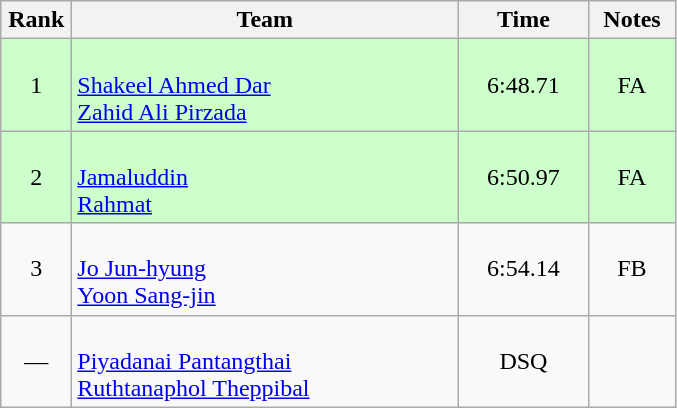<table class=wikitable style="text-align:center">
<tr>
<th width=40>Rank</th>
<th width=250>Team</th>
<th width=80>Time</th>
<th width=50>Notes</th>
</tr>
<tr bgcolor="ccffcc">
<td>1</td>
<td align=left><br><a href='#'>Shakeel Ahmed Dar</a><br><a href='#'>Zahid Ali Pirzada</a></td>
<td>6:48.71</td>
<td>FA</td>
</tr>
<tr bgcolor="ccffcc">
<td>2</td>
<td align=left><br><a href='#'>Jamaluddin</a><br><a href='#'>Rahmat</a></td>
<td>6:50.97</td>
<td>FA</td>
</tr>
<tr>
<td>3</td>
<td align=left><br><a href='#'>Jo Jun-hyung</a><br><a href='#'>Yoon Sang-jin</a></td>
<td>6:54.14</td>
<td>FB</td>
</tr>
<tr>
<td>—</td>
<td align=left><br><a href='#'>Piyadanai Pantangthai</a><br><a href='#'>Ruthtanaphol Theppibal</a></td>
<td>DSQ</td>
<td></td>
</tr>
</table>
